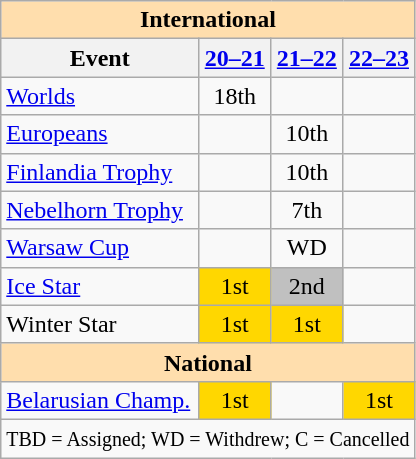<table class="wikitable" style="text-align:center">
<tr>
<th style="background-color: #ffdead; " colspan=4 align=center>International</th>
</tr>
<tr>
<th>Event</th>
<th><a href='#'>20–21</a></th>
<th><a href='#'>21–22</a></th>
<th><a href='#'>22–23</a></th>
</tr>
<tr>
<td align=left><a href='#'>Worlds</a></td>
<td>18th</td>
<td></td>
<td></td>
</tr>
<tr>
<td align=left><a href='#'>Europeans</a></td>
<td></td>
<td>10th</td>
<td></td>
</tr>
<tr>
<td align=left> <a href='#'>Finlandia Trophy</a></td>
<td></td>
<td>10th</td>
<td></td>
</tr>
<tr>
<td align=left> <a href='#'>Nebelhorn Trophy</a></td>
<td></td>
<td>7th</td>
<td></td>
</tr>
<tr>
<td align=left> <a href='#'>Warsaw Cup</a></td>
<td></td>
<td>WD</td>
<td></td>
</tr>
<tr>
<td align=left><a href='#'>Ice Star</a></td>
<td bgcolor=gold>1st</td>
<td bgcolor=silver>2nd</td>
<td></td>
</tr>
<tr>
<td align=left>Winter Star</td>
<td bgcolor=gold>1st</td>
<td bgcolor=gold>1st</td>
<td></td>
</tr>
<tr>
<th style="background-color: #ffdead; " colspan=4 align=center>National</th>
</tr>
<tr>
<td align=left><a href='#'>Belarusian Champ.</a></td>
<td bgcolor=gold>1st</td>
<td></td>
<td bgcolor=gold>1st</td>
</tr>
<tr>
<td colspan=4 align=center><small> TBD = Assigned; WD = Withdrew; C = Cancelled </small></td>
</tr>
</table>
